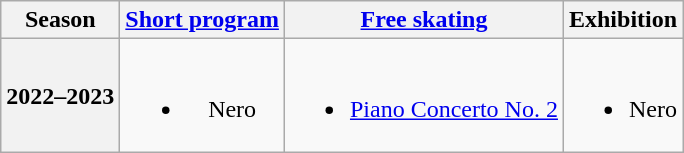<table class=wikitable style=text-align:center>
<tr>
<th>Season</th>
<th><a href='#'>Short program</a></th>
<th><a href='#'>Free skating</a></th>
<th>Exhibition</th>
</tr>
<tr>
<th>2022–2023 <br> </th>
<td><br><ul><li>Nero <br> </li></ul></td>
<td><br><ul><li><a href='#'>Piano Concerto No. 2</a> <br> </li></ul></td>
<td><br><ul><li>Nero <br> </li></ul></td>
</tr>
</table>
